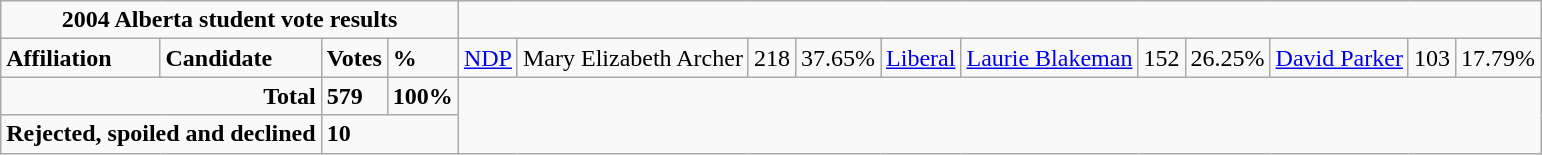<table class="wikitable">
<tr>
<td colspan="5" align="center"><strong>2004 Alberta student vote results</strong></td>
</tr>
<tr>
<td colspan="2"><strong>Affiliation</strong></td>
<td><strong>Candidate</strong></td>
<td><strong>Votes</strong></td>
<td><strong>%</strong><br></td>
<td><a href='#'>NDP</a></td>
<td>Mary Elizabeth Archer</td>
<td align="right">218</td>
<td align="right">37.65%<br></td>
<td><a href='#'>Liberal</a></td>
<td><a href='#'>Laurie Blakeman</a></td>
<td align="right">152</td>
<td align="right">26.25%<br></td>
<td><a href='#'>David Parker</a></td>
<td align="right">103</td>
<td align="right">17.79%<br>

</td>
</tr>
<tr>
<td colspan="3" align ="right"><strong>Total</strong></td>
<td><strong>579</strong></td>
<td><strong>100%</strong></td>
</tr>
<tr>
<td colspan="3" align="right"><strong>Rejected, spoiled and declined</strong></td>
<td colspan="2"><strong>10</strong></td>
</tr>
</table>
